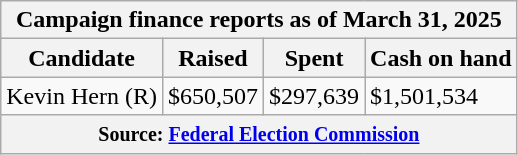<table class="wikitable sortable">
<tr>
<th colspan=4>Campaign finance reports as of March 31, 2025</th>
</tr>
<tr style="text-align:center;">
<th>Candidate</th>
<th>Raised</th>
<th>Spent</th>
<th>Cash on hand</th>
</tr>
<tr>
<td>Kevin Hern (R)</td>
<td>$650,507</td>
<td>$297,639</td>
<td>$1,501,534</td>
</tr>
<tr>
<th colspan="4"><small>Source: <a href='#'>Federal Election Commission</a></small></th>
</tr>
</table>
